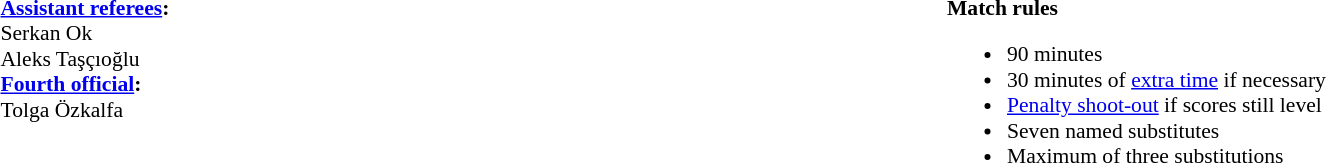<table width=100% style="font-size: 90%">
<tr>
<td width=50% valign=top><br><strong><a href='#'>Assistant referees</a>:</strong><br>
Serkan Ok<br>
Aleks Taşçıoğlu
<br><strong><a href='#'>Fourth official</a>:</strong><br> Tolga Özkalfa</td>
<td width=50% valign=top><br><strong>Match rules</strong><ul><li>90 minutes</li><li>30 minutes of <a href='#'>extra time</a> if necessary</li><li><a href='#'>Penalty shoot-out</a> if scores still level</li><li>Seven named substitutes</li><li>Maximum of three substitutions</li></ul></td>
</tr>
</table>
